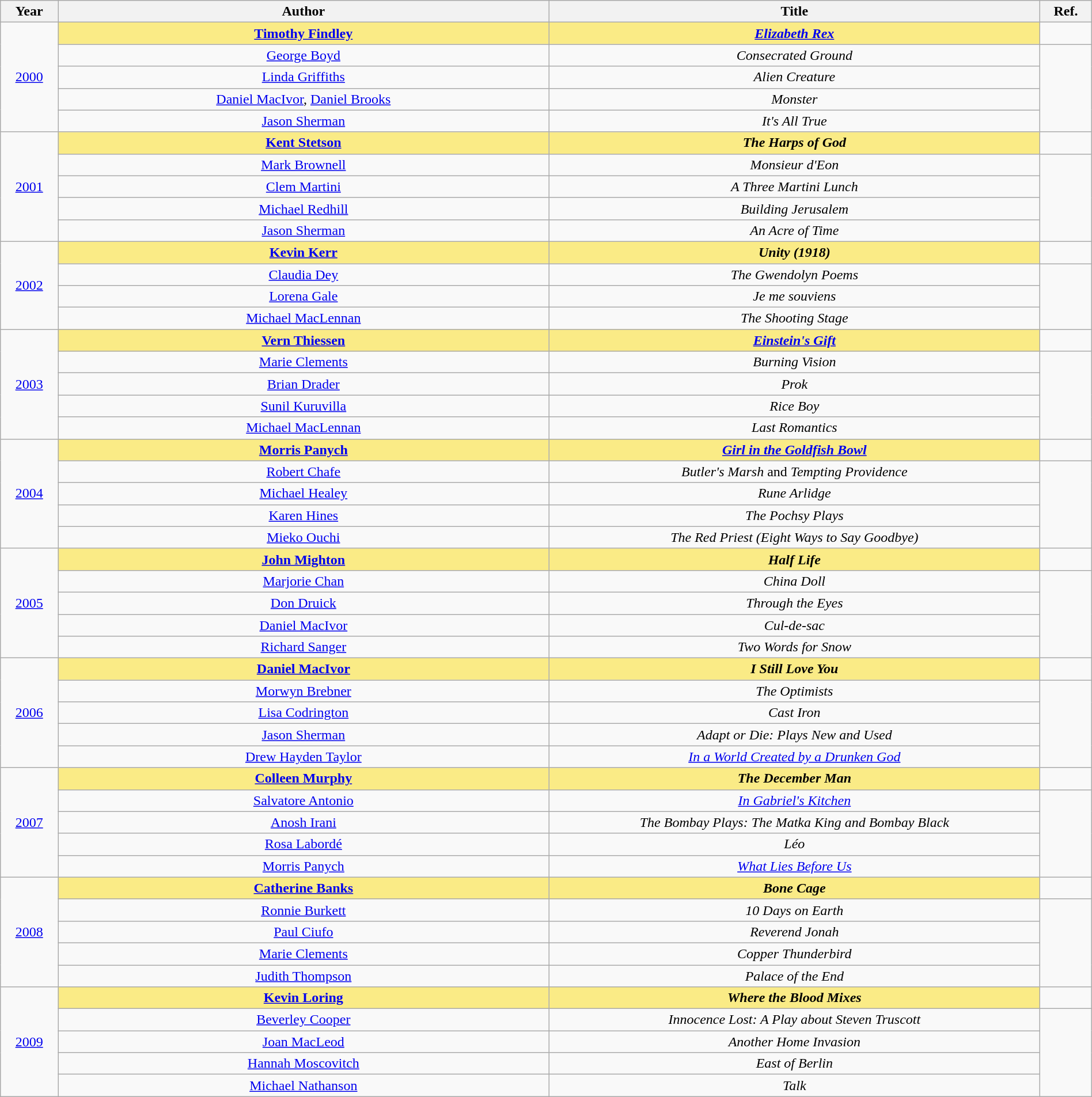<table class="wikitable" width="100%">
<tr>
<th>Year</th>
<th width="45%">Author</th>
<th width="45%">Title</th>
<th>Ref.</th>
</tr>
<tr>
<td rowspan="5" align="center"><a href='#'>2000</a></td>
<td align="center" style="background:#FAEB86"><strong><a href='#'>Timothy Findley</a></strong></td>
<td align="center" style="background:#FAEB86"><strong><em><a href='#'>Elizabeth Rex</a></em></strong></td>
<td></td>
</tr>
<tr>
<td align="center"><a href='#'>George Boyd</a></td>
<td align="center"><em>Consecrated Ground</em></td>
<td rowspan=4></td>
</tr>
<tr>
<td align="center"><a href='#'>Linda Griffiths</a></td>
<td align="center"><em>Alien Creature</em></td>
</tr>
<tr>
<td align="center"><a href='#'>Daniel MacIvor</a>, <a href='#'>Daniel Brooks</a></td>
<td align="center"><em>Monster</em></td>
</tr>
<tr>
<td align="center"><a href='#'>Jason Sherman</a></td>
<td align="center"><em>It's All True</em></td>
</tr>
<tr>
<td rowspan="5" align="center"><a href='#'>2001</a></td>
<td align="center" style="background:#FAEB86"><strong><a href='#'>Kent Stetson</a></strong></td>
<td align="center" style="background:#FAEB86"><strong><em>The Harps of God</em></strong></td>
<td></td>
</tr>
<tr>
<td align="center"><a href='#'>Mark Brownell</a></td>
<td align="center"><em>Monsieur d'Eon</em></td>
<td rowspan=4></td>
</tr>
<tr>
<td align="center"><a href='#'>Clem Martini</a></td>
<td align="center"><em>A Three Martini Lunch</em></td>
</tr>
<tr>
<td align="center"><a href='#'>Michael Redhill</a></td>
<td align="center"><em>Building Jerusalem</em></td>
</tr>
<tr>
<td align="center"><a href='#'>Jason Sherman</a></td>
<td align="center"><em>An Acre of Time</em></td>
</tr>
<tr>
<td rowspan="4" align="center"><a href='#'>2002</a></td>
<td align="center" style="background:#FAEB86"><strong><a href='#'>Kevin Kerr</a></strong></td>
<td align="center" style="background:#FAEB86"><strong><em>Unity (1918)</em></strong></td>
<td></td>
</tr>
<tr>
<td align="center"><a href='#'>Claudia Dey</a></td>
<td align="center"><em>The Gwendolyn Poems</em></td>
<td rowspan=3></td>
</tr>
<tr>
<td align="center"><a href='#'>Lorena Gale</a></td>
<td align="center"><em>Je me souviens</em></td>
</tr>
<tr>
<td align="center"><a href='#'>Michael MacLennan</a></td>
<td align="center"><em>The Shooting Stage</em></td>
</tr>
<tr>
<td rowspan="5" align="center"><a href='#'>2003</a></td>
<td align="center" style="background:#FAEB86"><strong><a href='#'>Vern Thiessen</a></strong></td>
<td align="center" style="background:#FAEB86"><strong><em><a href='#'>Einstein's Gift</a></em></strong></td>
<td></td>
</tr>
<tr>
<td align="center"><a href='#'>Marie Clements</a></td>
<td align="center"><em>Burning Vision</em></td>
<td rowspan=4></td>
</tr>
<tr>
<td align="center"><a href='#'>Brian Drader</a></td>
<td align="center"><em>Prok</em></td>
</tr>
<tr>
<td align="center"><a href='#'>Sunil Kuruvilla</a></td>
<td align="center"><em>Rice Boy</em></td>
</tr>
<tr>
<td align="center"><a href='#'>Michael MacLennan</a></td>
<td align="center"><em>Last Romantics</em></td>
</tr>
<tr>
<td rowspan="5" align="center"><a href='#'>2004</a></td>
<td align="center" style="background:#FAEB86"><strong><a href='#'>Morris Panych</a></strong></td>
<td align="center" style="background:#FAEB86"><strong><em><a href='#'>Girl in the Goldfish Bowl</a></em></strong></td>
<td></td>
</tr>
<tr>
<td align="center"><a href='#'>Robert Chafe</a></td>
<td align="center"><em>Butler's Marsh</em> and <em>Tempting Providence</em></td>
<td rowspan=4></td>
</tr>
<tr>
<td align="center"><a href='#'>Michael Healey</a></td>
<td align="center"><em>Rune Arlidge</em></td>
</tr>
<tr>
<td align="center"><a href='#'>Karen Hines</a></td>
<td align="center"><em>The Pochsy Plays</em></td>
</tr>
<tr>
<td align="center"><a href='#'>Mieko Ouchi</a></td>
<td align="center"><em>The Red Priest (Eight Ways to Say Goodbye)</em></td>
</tr>
<tr>
<td rowspan="5" align="center"><a href='#'>2005</a></td>
<td align="center" style="background:#FAEB86"><strong><a href='#'>John Mighton</a></strong></td>
<td align="center" style="background:#FAEB86"><strong><em>Half Life</em></strong></td>
<td></td>
</tr>
<tr>
<td align="center"><a href='#'>Marjorie Chan</a></td>
<td align="center"><em>China Doll</em></td>
<td rowspan=4></td>
</tr>
<tr>
<td align="center"><a href='#'>Don Druick</a></td>
<td align="center"><em>Through the Eyes</em></td>
</tr>
<tr>
<td align="center"><a href='#'>Daniel MacIvor</a></td>
<td align="center"><em>Cul-de-sac</em></td>
</tr>
<tr>
<td align="center"><a href='#'>Richard Sanger</a></td>
<td align="center"><em>Two Words for Snow</em></td>
</tr>
<tr>
<td rowspan="5" align="center"><a href='#'>2006</a></td>
<td align="center" style="background:#FAEB86"><strong><a href='#'>Daniel MacIvor</a></strong></td>
<td align="center" style="background:#FAEB86"><strong><em>I Still Love You</em></strong></td>
<td></td>
</tr>
<tr>
<td align="center"><a href='#'>Morwyn Brebner</a></td>
<td align="center"><em>The Optimists</em></td>
<td rowspan=4></td>
</tr>
<tr>
<td align="center"><a href='#'>Lisa Codrington</a></td>
<td align="center"><em>Cast Iron</em></td>
</tr>
<tr>
<td align="center"><a href='#'>Jason Sherman</a></td>
<td align="center"><em>Adapt or Die: Plays New and Used</em></td>
</tr>
<tr>
<td align="center"><a href='#'>Drew Hayden Taylor</a></td>
<td align="center"><em><a href='#'>In a World Created by a Drunken God</a></em></td>
</tr>
<tr>
<td rowspan="5" align="center"><a href='#'>2007</a></td>
<td align="center" style="background:#FAEB86"><strong><a href='#'>Colleen Murphy</a></strong></td>
<td align="center" style="background:#FAEB86"><strong><em>The December Man</em></strong></td>
<td></td>
</tr>
<tr>
<td align="center"><a href='#'>Salvatore Antonio</a></td>
<td align="center"><em><a href='#'>In Gabriel's Kitchen</a></em></td>
<td rowspan=4></td>
</tr>
<tr>
<td align="center"><a href='#'>Anosh Irani</a></td>
<td align="center"><em>The Bombay Plays: The Matka King and Bombay Black</em></td>
</tr>
<tr>
<td align="center"><a href='#'>Rosa Labordé</a></td>
<td align="center"><em>Léo</em></td>
</tr>
<tr>
<td align="center"><a href='#'>Morris Panych</a></td>
<td align="center"><em><a href='#'>What Lies Before Us</a></em></td>
</tr>
<tr>
<td rowspan="5" align="center"><a href='#'>2008</a></td>
<td align="center" style="background:#FAEB86"><strong><a href='#'>Catherine Banks</a></strong></td>
<td align="center" style="background:#FAEB86"><strong><em>Bone Cage</em></strong></td>
<td></td>
</tr>
<tr>
<td align="center"><a href='#'>Ronnie Burkett</a></td>
<td align="center"><em>10 Days on Earth</em></td>
<td rowspan=4></td>
</tr>
<tr>
<td align="center"><a href='#'>Paul Ciufo</a></td>
<td align="center"><em>Reverend Jonah</em></td>
</tr>
<tr>
<td align="center"><a href='#'>Marie Clements</a></td>
<td align="center"><em>Copper Thunderbird</em></td>
</tr>
<tr>
<td align="center"><a href='#'>Judith Thompson</a></td>
<td align="center"><em>Palace of the End</em></td>
</tr>
<tr>
<td rowspan="5" align="center"><a href='#'>2009</a></td>
<td align="center" style="background:#FAEB86"><strong><a href='#'>Kevin Loring</a></strong></td>
<td align="center" style="background:#FAEB86"><strong><em>Where the Blood Mixes</em></strong></td>
<td></td>
</tr>
<tr>
<td align="center"><a href='#'>Beverley Cooper</a></td>
<td align="center"><em>Innocence Lost: A Play about Steven Truscott</em></td>
<td rowspan=4></td>
</tr>
<tr>
<td align="center"><a href='#'>Joan MacLeod</a></td>
<td align="center"><em>Another Home Invasion</em></td>
</tr>
<tr>
<td align="center"><a href='#'>Hannah Moscovitch</a></td>
<td align="center"><em>East of Berlin</em></td>
</tr>
<tr>
<td align="center"><a href='#'>Michael Nathanson</a></td>
<td align="center"><em>Talk</em></td>
</tr>
</table>
